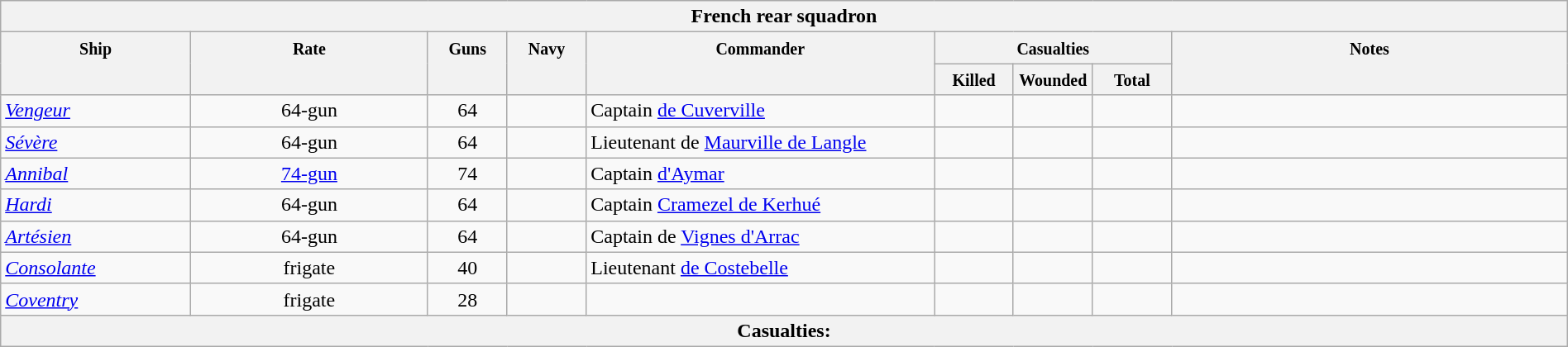<table class="wikitable" border="1" style="width:100%;">
<tr style="vertical-align:top;">
<th colspan="11" bgcolor="white">French rear squadron </th>
</tr>
<tr valign="top"|- style="vertical-align:top;">
<th width=12%; align= center rowspan=2><small> Ship </small></th>
<th width=15%; align= center rowspan=2><small> Rate </small></th>
<th width=5%; align= center rowspan=2><small> Guns </small></th>
<th width=5%; align= center rowspan=2><small> Navy </small></th>
<th width=22%; align= center rowspan=2><small> Commander </small></th>
<th width=15%; align= center colspan=3><small>Casualties</small></th>
<th width=25%; align= center rowspan=2><small>Notes</small></th>
</tr>
<tr style="vertical-align:top;">
<th width=5%; align= center><small> Killed </small></th>
<th width=5%; align= center><small> Wounded </small></th>
<th width=5%; align= center><small> Total</small></th>
</tr>
<tr style="vertical-align:top;">
<td align= left><a href='#'><em>Vengeur</em></a></td>
<td align= center>64-gun</td>
<td align= center>64</td>
<td align= center></td>
<td align= left>Captain <a href='#'>de Cuverville</a></td>
<td align= right></td>
<td align= right></td>
<td align= right></td>
<td align= left></td>
</tr>
<tr style="vertical-align:top;">
<td align= left><a href='#'><em>Sévère</em></a></td>
<td align= center>64-gun</td>
<td align= center>64</td>
<td align= center></td>
<td align= left>Lieutenant de <a href='#'>Maurville de Langle</a></td>
<td align= right></td>
<td align= right></td>
<td align= right></td>
<td align= left></td>
</tr>
<tr style="vertical-align:top;">
<td align= left><em><a href='#'>Annibal</a></em></td>
<td align= center><a href='#'>74-gun</a></td>
<td align= center>74</td>
<td align= center></td>
<td align= left>Captain <a href='#'>d'Aymar</a></td>
<td align= right></td>
<td align= right></td>
<td align= right></td>
<td align= left></td>
</tr>
<tr style="vertical-align:top;">
<td align= left><em><a href='#'>Hardi</a></em></td>
<td align= center>64-gun</td>
<td align= center>64</td>
<td align= center></td>
<td align= left>Captain <a href='#'>Cramezel de Kerhué</a></td>
<td align= right></td>
<td align= right></td>
<td align= right></td>
<td align= left></td>
</tr>
<tr style="vertical-align:top;">
<td align= left><em><a href='#'>Artésien</a></em></td>
<td align= center>64-gun</td>
<td align= center>64</td>
<td align= center></td>
<td align= left>Captain de <a href='#'>Vignes d'Arrac</a></td>
<td align= right></td>
<td align= right></td>
<td align= right></td>
<td align= left></td>
</tr>
<tr style="vertical-align:top;">
<td align= left><em><a href='#'>Consolante</a></em></td>
<td align= center>frigate</td>
<td align= center>40</td>
<td align= center></td>
<td align= left>Lieutenant <a href='#'>de Costebelle</a></td>
<td align= right></td>
<td align= right></td>
<td align= right></td>
<td align= left></td>
</tr>
<tr style="vertical-align:top;">
<td align= left><em><a href='#'>Coventry</a></em></td>
<td align= center>frigate</td>
<td align= center>28</td>
<td align= center></td>
<td align= left></td>
<td align= right></td>
<td align= right></td>
<td align= right></td>
<td align= left></td>
</tr>
<tr style="vertical-align:top;">
<th colspan="11" bgcolor="white">Casualties:</th>
</tr>
</table>
